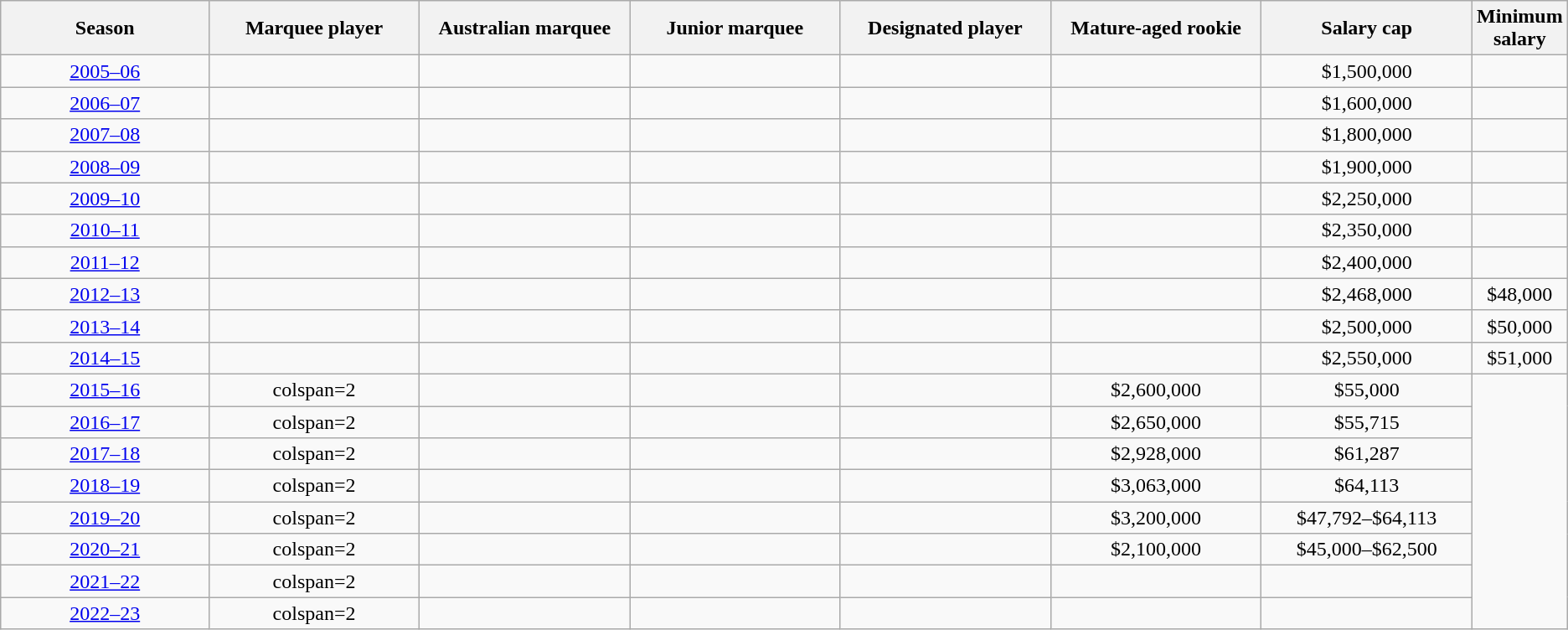<table class="wikitable" style="text-align:center">
<tr>
<th width=14%>Season</th>
<th width=14%>Marquee player</th>
<th width=14%>Australian marquee</th>
<th width=14%>Junior marquee</th>
<th width=14%>Designated player</th>
<th width=14%>Mature-aged rookie</th>
<th width=14%>Salary cap</th>
<th width=14%>Minimum salary</th>
</tr>
<tr>
<td><a href='#'>2005–06</a></td>
<td></td>
<td></td>
<td></td>
<td></td>
<td></td>
<td>$1,500,000</td>
<td></td>
</tr>
<tr>
<td><a href='#'>2006–07</a></td>
<td></td>
<td></td>
<td></td>
<td></td>
<td></td>
<td>$1,600,000</td>
<td></td>
</tr>
<tr>
<td><a href='#'>2007–08</a></td>
<td></td>
<td></td>
<td></td>
<td></td>
<td></td>
<td>$1,800,000</td>
<td></td>
</tr>
<tr>
<td><a href='#'>2008–09</a></td>
<td></td>
<td></td>
<td></td>
<td></td>
<td></td>
<td>$1,900,000</td>
<td></td>
</tr>
<tr>
<td><a href='#'>2009–10</a></td>
<td></td>
<td></td>
<td></td>
<td></td>
<td></td>
<td>$2,250,000</td>
<td></td>
</tr>
<tr>
<td><a href='#'>2010–11</a></td>
<td></td>
<td></td>
<td></td>
<td></td>
<td></td>
<td>$2,350,000</td>
<td></td>
</tr>
<tr>
<td><a href='#'>2011–12</a></td>
<td></td>
<td></td>
<td></td>
<td></td>
<td></td>
<td>$2,400,000</td>
<td></td>
</tr>
<tr>
<td><a href='#'>2012–13</a></td>
<td></td>
<td></td>
<td></td>
<td></td>
<td></td>
<td>$2,468,000</td>
<td>$48,000</td>
</tr>
<tr>
<td><a href='#'>2013–14</a></td>
<td></td>
<td></td>
<td></td>
<td></td>
<td></td>
<td>$2,500,000</td>
<td>$50,000</td>
</tr>
<tr>
<td><a href='#'>2014–15</a></td>
<td></td>
<td></td>
<td></td>
<td></td>
<td></td>
<td>$2,550,000</td>
<td>$51,000</td>
</tr>
<tr>
<td><a href='#'>2015–16</a></td>
<td>colspan=2 </td>
<td></td>
<td></td>
<td></td>
<td>$2,600,000</td>
<td>$55,000</td>
</tr>
<tr>
<td><a href='#'>2016–17</a></td>
<td>colspan=2 </td>
<td></td>
<td></td>
<td></td>
<td>$2,650,000</td>
<td>$55,715</td>
</tr>
<tr>
<td><a href='#'>2017–18</a></td>
<td>colspan=2 </td>
<td></td>
<td></td>
<td></td>
<td>$2,928,000</td>
<td>$61,287</td>
</tr>
<tr>
<td><a href='#'>2018–19</a></td>
<td>colspan=2 </td>
<td></td>
<td></td>
<td></td>
<td>$3,063,000</td>
<td>$64,113</td>
</tr>
<tr>
<td><a href='#'>2019–20</a></td>
<td>colspan=2 </td>
<td></td>
<td></td>
<td></td>
<td>$3,200,000</td>
<td>$47,792–$64,113</td>
</tr>
<tr>
<td><a href='#'>2020–21</a></td>
<td>colspan=2 </td>
<td></td>
<td></td>
<td></td>
<td>$2,100,000</td>
<td>$45,000–$62,500</td>
</tr>
<tr>
<td><a href='#'>2021–22</a></td>
<td>colspan=2 </td>
<td></td>
<td></td>
<td></td>
<td></td>
<td></td>
</tr>
<tr>
<td><a href='#'>2022–23</a></td>
<td>colspan=2 </td>
<td></td>
<td></td>
<td></td>
<td></td>
<td></td>
</tr>
</table>
